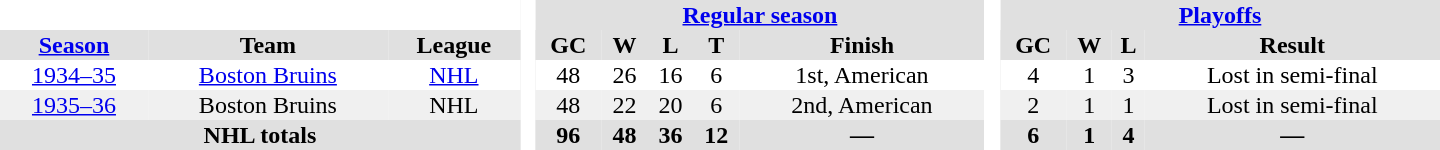<table border="0" cellpadding="1" cellspacing="0" style="text-align:center; width:60em">
<tr bgcolor="#e0e0e0">
<th colspan="3" bgcolor="#ffffff"> </th>
<th rowspan="99" bgcolor="#ffffff"> </th>
<th colspan="5"><a href='#'>Regular season</a></th>
<th rowspan="99" bgcolor="#ffffff"> </th>
<th colspan="4"><a href='#'>Playoffs</a></th>
</tr>
<tr bgcolor="#e0e0e0">
<th><a href='#'>Season</a></th>
<th>Team</th>
<th>League</th>
<th>GC</th>
<th>W</th>
<th>L</th>
<th>T</th>
<th>Finish</th>
<th>GC</th>
<th>W</th>
<th>L</th>
<th>Result</th>
</tr>
<tr>
<td><a href='#'>1934–35</a></td>
<td><a href='#'>Boston Bruins</a></td>
<td><a href='#'>NHL</a></td>
<td>48</td>
<td>26</td>
<td>16</td>
<td>6</td>
<td>1st, American</td>
<td>4</td>
<td>1</td>
<td>3</td>
<td>Lost in semi-final</td>
</tr>
<tr bgcolor="#f0f0f0">
<td><a href='#'>1935–36</a></td>
<td>Boston Bruins</td>
<td>NHL</td>
<td>48</td>
<td>22</td>
<td>20</td>
<td>6</td>
<td>2nd, American</td>
<td>2</td>
<td>1</td>
<td>1</td>
<td>Lost in semi-final</td>
</tr>
<tr bgcolor="#e0e0e0">
<th colspan="3">NHL totals</th>
<th>96</th>
<th>48</th>
<th>36</th>
<th>12</th>
<th>—</th>
<th>6</th>
<th>1</th>
<th>4</th>
<th>—</th>
</tr>
</table>
